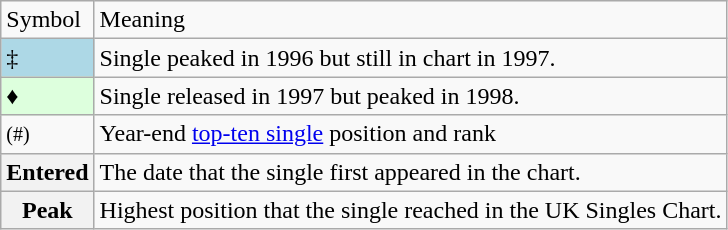<table Class="wikitable">
<tr>
<td>Symbol</td>
<td>Meaning</td>
</tr>
<tr>
<td bgcolor=lightblue>‡</td>
<td>Single peaked in 1996 but still in chart in 1997.</td>
</tr>
<tr>
<td bgcolor=#DDFFDD>♦</td>
<td>Single released in 1997 but peaked in 1998.</td>
</tr>
<tr>
<td><small>(#)</small></td>
<td>Year-end <a href='#'>top-ten single</a> position and rank</td>
</tr>
<tr>
<th>Entered</th>
<td>The date that the single first appeared in the chart.</td>
</tr>
<tr>
<th>Peak</th>
<td>Highest position that the single reached in the UK Singles Chart.</td>
</tr>
</table>
